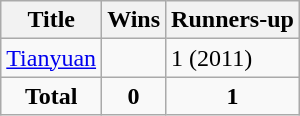<table class="wikitable">
<tr>
<th>Title</th>
<th>Wins</th>
<th>Runners-up</th>
</tr>
<tr>
<td><a href='#'>Tianyuan</a></td>
<td></td>
<td>1 (2011)</td>
</tr>
<tr align="center">
<td><strong>Total</strong></td>
<td><strong>0</strong></td>
<td><strong>1</strong></td>
</tr>
</table>
